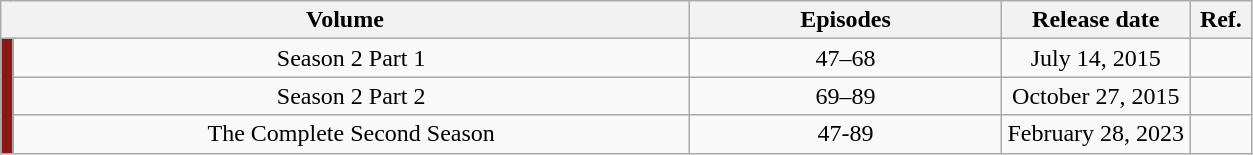<table class="wikitable" style="text-align: center;">
<tr>
<th colspan="2">Volume</th>
<th width="25%">Episodes</th>
<th width="15%">Release date</th>
<th width="5%">Ref.</th>
</tr>
<tr>
<td rowspan="3" width="1%" style="background: #8C1717;"></td>
<td>Season 2 Part 1</td>
<td>47–68</td>
<td>July 14, 2015</td>
<td></td>
</tr>
<tr>
<td>Season 2 Part 2</td>
<td>69–89</td>
<td>October 27, 2015</td>
<td></td>
</tr>
<tr>
<td>The Complete Second Season</td>
<td>47-89</td>
<td>February 28, 2023</td>
<td></td>
</tr>
</table>
